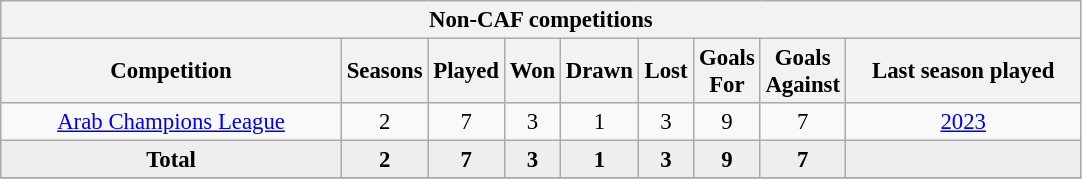<table class="wikitable" style="font-size:95%; text-align: center;">
<tr>
<th colspan="9">Non-CAF competitions</th>
</tr>
<tr>
<th width="220">Competition</th>
<th width="30">Seasons</th>
<th width="30">Played</th>
<th width="30">Won</th>
<th width="30">Drawn</th>
<th width="30">Lost</th>
<th width="30">Goals For</th>
<th width="30">Goals Against</th>
<th width="150">Last season played</th>
</tr>
<tr>
<td><a href='#'>Arab Champions League</a></td>
<td>2</td>
<td>7</td>
<td>3</td>
<td>1</td>
<td>3</td>
<td>9</td>
<td>7</td>
<td><a href='#'>2023</a></td>
</tr>
<tr bgcolor=#EEEEEE>
<td><strong>Total</strong></td>
<td><strong>2</strong></td>
<td><strong>7</strong></td>
<td><strong>3</strong></td>
<td><strong>1</strong></td>
<td><strong>3</strong></td>
<td><strong>9</strong></td>
<td><strong>7</strong></td>
<td></td>
</tr>
<tr>
</tr>
</table>
